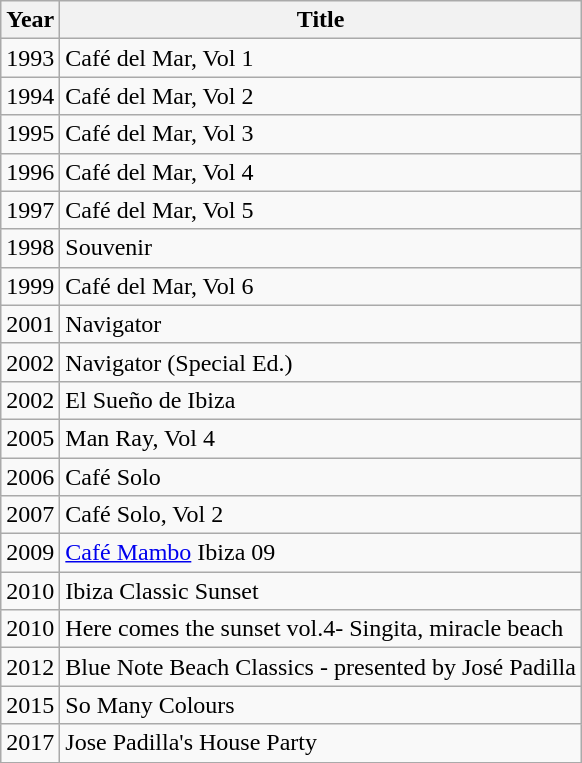<table class="wikitable" border="1">
<tr>
<th>Year</th>
<th>Title</th>
</tr>
<tr>
<td>1993</td>
<td>Café del Mar, Vol 1</td>
</tr>
<tr>
<td>1994</td>
<td>Café del Mar, Vol 2</td>
</tr>
<tr>
<td>1995</td>
<td>Café del Mar, Vol 3</td>
</tr>
<tr>
<td>1996</td>
<td>Café del Mar, Vol 4</td>
</tr>
<tr>
<td>1997</td>
<td>Café del Mar, Vol 5</td>
</tr>
<tr>
<td>1998</td>
<td>Souvenir</td>
</tr>
<tr>
<td>1999</td>
<td>Café del Mar, Vol 6</td>
</tr>
<tr>
<td>2001</td>
<td>Navigator</td>
</tr>
<tr>
<td>2002</td>
<td>Navigator (Special Ed.)</td>
</tr>
<tr>
<td>2002</td>
<td>El Sueño de Ibiza</td>
</tr>
<tr>
<td>2005</td>
<td>Man Ray, Vol 4</td>
</tr>
<tr>
<td>2006</td>
<td>Café Solo</td>
</tr>
<tr>
<td>2007</td>
<td>Café Solo, Vol 2</td>
</tr>
<tr>
<td>2009</td>
<td><a href='#'>Café Mambo</a> Ibiza 09</td>
</tr>
<tr>
<td>2010</td>
<td>Ibiza Classic Sunset</td>
</tr>
<tr>
<td>2010</td>
<td>Here comes the sunset vol.4- Singita, miracle beach</td>
</tr>
<tr>
<td>2012</td>
<td>Blue Note Beach Classics - presented by José Padilla</td>
</tr>
<tr>
<td>2015</td>
<td>So Many Colours</td>
</tr>
<tr>
<td>2017</td>
<td>Jose Padilla's House Party</td>
</tr>
<tr>
</tr>
</table>
